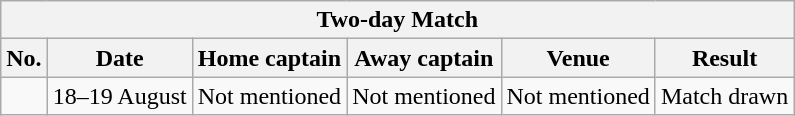<table class="wikitable">
<tr>
<th colspan="9">Two-day Match</th>
</tr>
<tr>
<th>No.</th>
<th>Date</th>
<th>Home captain</th>
<th>Away captain</th>
<th>Venue</th>
<th>Result</th>
</tr>
<tr>
<td></td>
<td>18–19 August</td>
<td>Not mentioned</td>
<td>Not mentioned</td>
<td>Not mentioned</td>
<td>Match drawn</td>
</tr>
</table>
